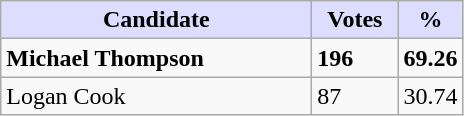<table class="wikitable">
<tr>
<th style="background:#ddf; width:200px;">Candidate</th>
<th style="background:#ddf; width:50px;">Votes</th>
<th style="background:#ddf; width:30px;">%</th>
</tr>
<tr>
<td><strong>Michael Thompson</strong></td>
<td><strong>196</strong></td>
<td><strong>69.26</strong></td>
</tr>
<tr>
<td>Logan Cook</td>
<td>87</td>
<td>30.74</td>
</tr>
</table>
